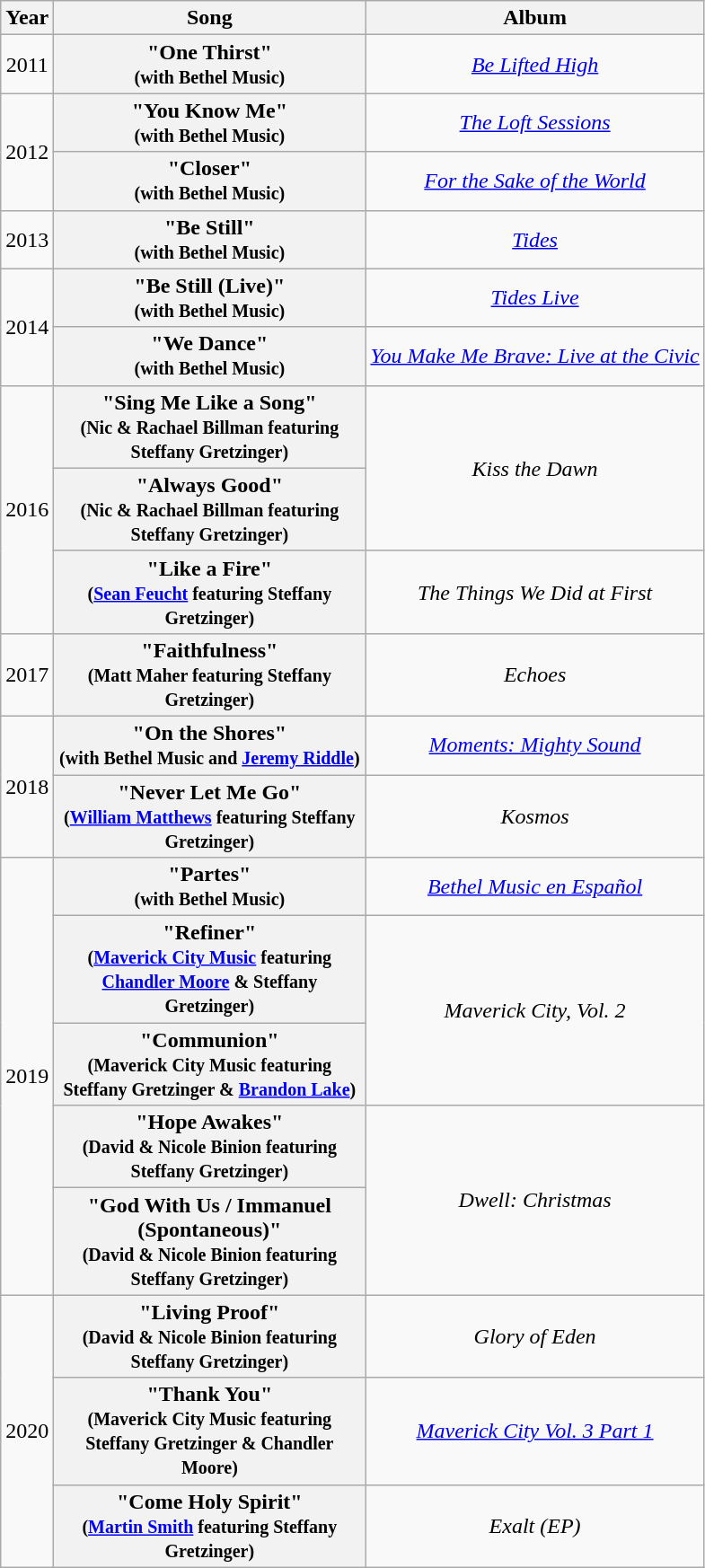<table class="wikitable plainrowheaders" style="text-align:center;">
<tr>
<th rowspan="1">Year</th>
<th rowspan="1" style="width:14em;">Song</th>
<th rowspan="1">Album</th>
</tr>
<tr>
<td>2011</td>
<th scope="row">"One Thirst" <br> <small>(with Bethel Music)</small></th>
<td><em><a href='#'>Be Lifted High</a></em></td>
</tr>
<tr>
<td rowspan="2">2012</td>
<th scope="row">"You Know Me" <br> <small>(with Bethel Music)</small></th>
<td><em><a href='#'>The Loft Sessions</a></em></td>
</tr>
<tr>
<th scope="row">"Closer" <br> <small>(with Bethel Music)</small></th>
<td><em><a href='#'>For the Sake of the World</a></em></td>
</tr>
<tr>
<td>2013</td>
<th scope="row">"Be Still" <br> <small>(with Bethel Music)</small></th>
<td><em><a href='#'>Tides</a></em></td>
</tr>
<tr>
<td rowspan="2">2014</td>
<th scope="row">"Be Still (Live)" <br> <small>(with Bethel Music)</small></th>
<td><em><a href='#'>Tides Live</a></em></td>
</tr>
<tr>
<th scope="row">"We Dance" <br> <small>(with Bethel Music)</small></th>
<td><em><a href='#'>You Make Me Brave: Live at the Civic</a></em></td>
</tr>
<tr>
<td rowspan="3">2016</td>
<th scope="row">"Sing Me Like a Song" <br> <small>(Nic & Rachael Billman featuring Steffany Gretzinger)</small></th>
<td rowspan="2"><em>Kiss the Dawn</em></td>
</tr>
<tr>
<th scope="row">"Always Good" <br> <small>(Nic & Rachael Billman featuring Steffany Gretzinger)</small></th>
</tr>
<tr>
<th scope="row">"Like a Fire" <br> <small>(<a href='#'>Sean Feucht</a> featuring Steffany Gretzinger)</small></th>
<td><em>The Things We Did at First</em></td>
</tr>
<tr>
<td>2017</td>
<th scope="row">"Faithfulness" <br> <small>(Matt Maher featuring Steffany Gretzinger)</small></th>
<td><em>Echoes</em></td>
</tr>
<tr>
<td rowspan="2">2018</td>
<th scope="row">"On the Shores" <br> <small>(with Bethel Music and <a href='#'>Jeremy Riddle</a>)</small></th>
<td><em><a href='#'>Moments: Mighty Sound</a></em></td>
</tr>
<tr>
<th scope="row">"Never Let Me Go" <br> <small>(<a href='#'>William Matthews</a> featuring Steffany Gretzinger)</small></th>
<td><em>Kosmos</em></td>
</tr>
<tr>
<td rowspan="5">2019</td>
<th scope="row">"Partes" <br> <small>(with Bethel Music)</small></th>
<td><em><a href='#'>Bethel Music en Español</a></em></td>
</tr>
<tr>
<th scope="row">"Refiner" <br> <small>(<a href='#'>Maverick City Music</a> featuring <a href='#'>Chandler Moore</a> & Steffany Gretzinger)</small></th>
<td rowspan="2"><em>Maverick City, Vol. 2</em></td>
</tr>
<tr>
<th scope="row">"Communion" <br> <small>(Maverick City Music featuring Steffany Gretzinger & <a href='#'>Brandon Lake</a>)</small></th>
</tr>
<tr>
<th scope="row">"Hope Awakes" <br> <small>(David & Nicole Binion featuring Steffany Gretzinger)</small></th>
<td rowspan="2"><em>Dwell: Christmas</em></td>
</tr>
<tr>
<th scope="row">"God With Us / Immanuel (Spontaneous)" <br> <small>(David & Nicole Binion featuring Steffany Gretzinger)</small></th>
</tr>
<tr>
<td rowspan="3">2020</td>
<th scope="row">"Living Proof" <br> <small>(David & Nicole Binion featuring Steffany Gretzinger)</small></th>
<td><em>Glory of Eden</em></td>
</tr>
<tr>
<th scope="row">"Thank You" <br> <small>(Maverick City Music featuring Steffany Gretzinger & Chandler Moore)</small></th>
<td><em><a href='#'>Maverick City Vol. 3 Part 1</a></em></td>
</tr>
<tr>
<th scope="row">"Come Holy Spirit" <br> <small>(<a href='#'>Martin Smith</a> featuring Steffany Gretzinger)</small></th>
<td><em>Exalt (EP)</em></td>
</tr>
</table>
